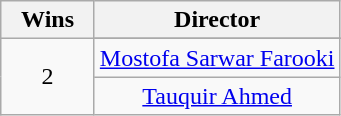<table class="wikitable" style="text-align:center;">
<tr>
<th scope="col" width="55">Wins</th>
<th scope="col" align="center">Director</th>
</tr>
<tr>
<td rowspan="3" style="text-align:center;">2</td>
</tr>
<tr>
<td><a href='#'>Mostofa Sarwar Farooki</a></td>
</tr>
<tr>
<td><a href='#'>Tauquir Ahmed</a></td>
</tr>
</table>
